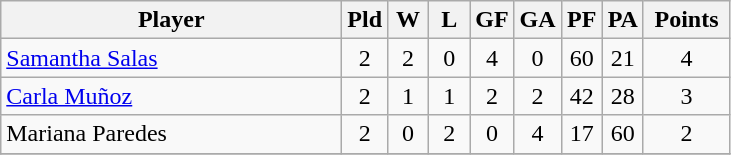<table class=wikitable style="text-align:center">
<tr>
<th width=220>Player</th>
<th width=20>Pld</th>
<th width=20>W</th>
<th width=20>L</th>
<th width=20>GF</th>
<th width=20>GA</th>
<th width=20>PF</th>
<th width=20>PA</th>
<th width=50>Points</th>
</tr>
<tr>
<td align=left> <a href='#'>Samantha Salas</a></td>
<td>2</td>
<td>2</td>
<td>0</td>
<td>4</td>
<td>0</td>
<td>60</td>
<td>21</td>
<td>4</td>
</tr>
<tr>
<td align=left> <a href='#'>Carla Muñoz</a></td>
<td>2</td>
<td>1</td>
<td>1</td>
<td>2</td>
<td>2</td>
<td>42</td>
<td>28</td>
<td>3</td>
</tr>
<tr>
<td align=left> Mariana Paredes</td>
<td>2</td>
<td>0</td>
<td>2</td>
<td>0</td>
<td>4</td>
<td>17</td>
<td>60</td>
<td>2</td>
</tr>
<tr>
</tr>
</table>
